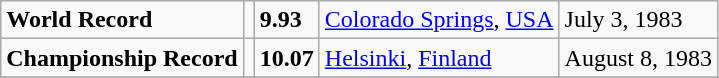<table class="wikitable">
<tr>
<td><strong>World Record</strong></td>
<td></td>
<td><strong>9.93</strong></td>
<td><a href='#'>Colorado Springs</a>, <a href='#'>USA</a></td>
<td>July 3, 1983</td>
</tr>
<tr>
<td><strong>Championship Record</strong></td>
<td></td>
<td><strong>10.07</strong></td>
<td><a href='#'>Helsinki</a>, <a href='#'>Finland</a></td>
<td>August 8, 1983</td>
</tr>
<tr>
</tr>
</table>
